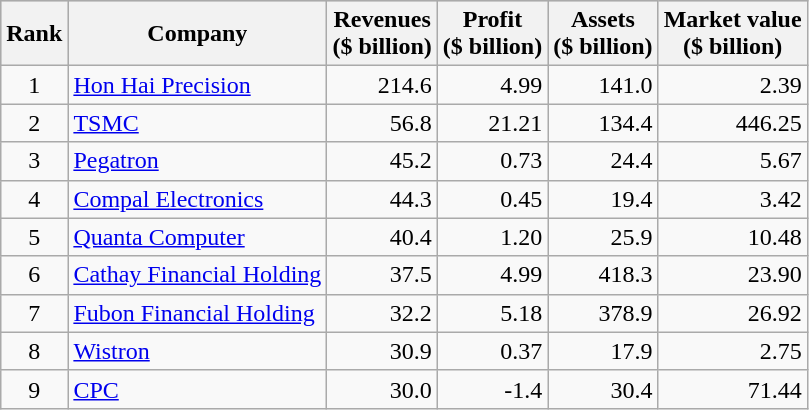<table class="wikitable sortable">
<tr style="background:#ccc; text-align:center; vertical-align:middle;">
<th>Rank</th>
<th>Company</th>
<th>Revenues<br>($ billion)</th>
<th>Profit<br>($ billion)</th>
<th>Assets<br>($ billion)</th>
<th>Market value<br>($ billion)</th>
</tr>
<tr style="text-align:right;">
<td style="text-align:center;">1</td>
<td style="text-align:left;"><a href='#'>Hon Hai Precision</a></td>
<td>214.6</td>
<td>4.99</td>
<td>141.0</td>
<td>2.39</td>
</tr>
<tr style="text-align:right;">
<td style="text-align:center;">2</td>
<td style="text-align:left;"><a href='#'>TSMC</a></td>
<td>56.8</td>
<td>21.21</td>
<td>134.4</td>
<td>446.25</td>
</tr>
<tr style="text-align:right;">
<td style="text-align:center;">3</td>
<td style="text-align:left;"><a href='#'>Pegatron</a></td>
<td>45.2</td>
<td>0.73</td>
<td>24.4</td>
<td>5.67</td>
</tr>
<tr style="text-align:right;">
<td style="text-align:center;">4</td>
<td style="text-align:left;"><a href='#'>Compal Electronics</a></td>
<td>44.3</td>
<td>0.45</td>
<td>19.4</td>
<td>3.42</td>
</tr>
<tr style="text-align:right;">
<td style="text-align:center;">5</td>
<td style="text-align:left;"><a href='#'>Quanta Computer</a></td>
<td>40.4</td>
<td>1.20</td>
<td>25.9</td>
<td>10.48</td>
</tr>
<tr style="text-align:right;">
<td style="text-align:center;">6</td>
<td style="text-align:left;"><a href='#'>Cathay Financial Holding</a></td>
<td>37.5</td>
<td>4.99</td>
<td>418.3</td>
<td>23.90</td>
</tr>
<tr style="text-align:right;">
<td style="text-align:center;">7</td>
<td style="text-align:left;"><a href='#'>Fubon Financial Holding</a></td>
<td>32.2</td>
<td>5.18</td>
<td>378.9</td>
<td>26.92</td>
</tr>
<tr style="text-align:right;">
<td style="text-align:center;">8</td>
<td style="text-align:left;"><a href='#'>Wistron</a></td>
<td>30.9</td>
<td>0.37</td>
<td>17.9</td>
<td>2.75</td>
</tr>
<tr style="text-align:right;">
<td style="text-align:center;">9</td>
<td style="text-align:left;"><a href='#'>CPC</a></td>
<td>30.0</td>
<td>-1.4</td>
<td>30.4</td>
<td>71.44</td>
</tr>
</table>
